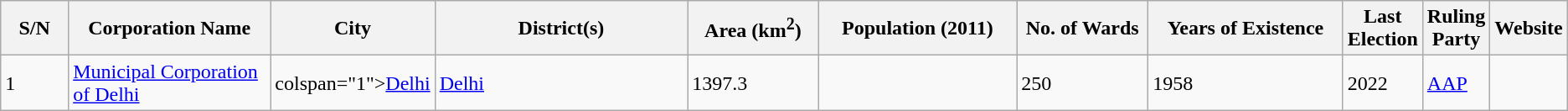<table class="wikitable sortable">
<tr>
<th style="width:05%;">S/N</th>
<th style="width:15%;">Corporation Name</th>
<th style="width:05%;">City</th>
<th style="width:20%;">District(s)</th>
<th style="width:10%;">Area (km<sup>2</sup>)</th>
<th style="width:15%;">Population (2011)</th>
<th style="width:10%;">No. of Wards</th>
<th style="width:15%;">Years of Existence</th>
<th style="width:10%;">Last Election</th>
<th style="width:10%;">Ruling Party</th>
<th style="width:05%;">Website<br><onlyinclude></th>
</tr>
<tr>
<td>1</td>
<td><a href='#'>Municipal Corporation of Delhi</a></td>
<td <includeonly>colspan="1"></includeonly><a href='#'>Delhi</a></td>
<td><a href='#'>Delhi</a></td>
<td>1397.3</td>
<td></td>
<td>250</td>
<td>1958</td>
<td>2022</td>
<td><a href='#'>AAP</a></td>
<td><br></onlyinclude></td>
</tr>
</table>
